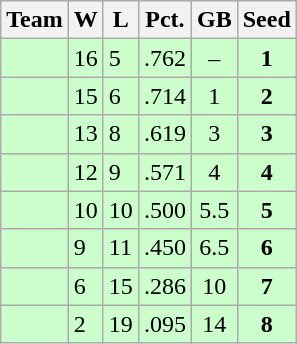<table class=wikitable>
<tr>
<th>Team</th>
<th>W</th>
<th>L</th>
<th>Pct.</th>
<th>GB</th>
<th>Seed</th>
</tr>
<tr bgcolor="#ccffcc">
<td></td>
<td>16</td>
<td>5</td>
<td>.762</td>
<td style="text-align:center;">–</td>
<td style="text-align:center;"><strong>1</strong></td>
</tr>
<tr bgcolor="#ccffcc">
<td></td>
<td>15</td>
<td>6</td>
<td>.714</td>
<td style="text-align:center;">1</td>
<td style="text-align:center;"><strong>2</strong></td>
</tr>
<tr bgcolor="#ccffcc">
<td></td>
<td>13</td>
<td>8</td>
<td>.619</td>
<td style="text-align:center;">3</td>
<td style="text-align:center;"><strong>3</strong></td>
</tr>
<tr bgcolor="#ccffcc">
<td></td>
<td>12</td>
<td>9</td>
<td>.571</td>
<td style="text-align:center;">4</td>
<td style="text-align:center;"><strong>4</strong></td>
</tr>
<tr bgcolor="#ccffcc">
<td></td>
<td>10</td>
<td>10</td>
<td>.500</td>
<td style="text-align:center;">5.5</td>
<td style="text-align:center;"><strong>5</strong></td>
</tr>
<tr bgcolor="#ccffcc">
<td></td>
<td>9</td>
<td>11</td>
<td>.450</td>
<td style="text-align:center;">6.5</td>
<td style="text-align:center;"><strong>6</strong></td>
</tr>
<tr bgcolor="#ccffcc">
<td></td>
<td>6</td>
<td>15</td>
<td>.286</td>
<td style="text-align:center;">10</td>
<td style="text-align:center;"><strong>7</strong></td>
</tr>
<tr bgcolor="#ccffcc">
<td></td>
<td>2</td>
<td>19</td>
<td>.095</td>
<td style="text-align:center;">14</td>
<td style="text-align:center;"><strong>8</strong></td>
</tr>
</table>
